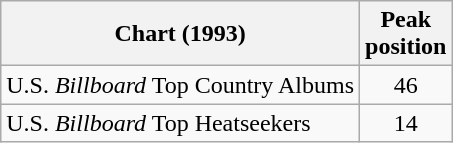<table class="wikitable">
<tr>
<th>Chart (1993)</th>
<th>Peak<br>position</th>
</tr>
<tr>
<td>U.S. <em>Billboard</em> Top Country Albums</td>
<td style="text-align:center;">46</td>
</tr>
<tr>
<td>U.S. <em>Billboard</em> Top Heatseekers</td>
<td style="text-align:center;">14</td>
</tr>
</table>
